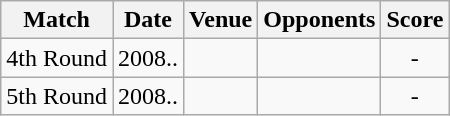<table class="wikitable" style="text-align:center;">
<tr>
<th>Match</th>
<th>Date</th>
<th>Venue</th>
<th>Opponents</th>
<th>Score</th>
</tr>
<tr>
<td>4th Round</td>
<td>2008..</td>
<td><a href='#'></a></td>
<td><a href='#'></a></td>
<td>-</td>
</tr>
<tr>
<td>5th Round</td>
<td>2008..</td>
<td><a href='#'></a></td>
<td><a href='#'></a></td>
<td>-</td>
</tr>
</table>
